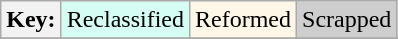<table class="wikitable">
<tr>
<th>Key:</th>
<td style="background-color:#d5fdf4">Reclassified</td>
<td style="background-color:#fef6e7">Reformed</td>
<td style="background-color:#CECECE">Scrapped</td>
</tr>
<tr>
</tr>
</table>
